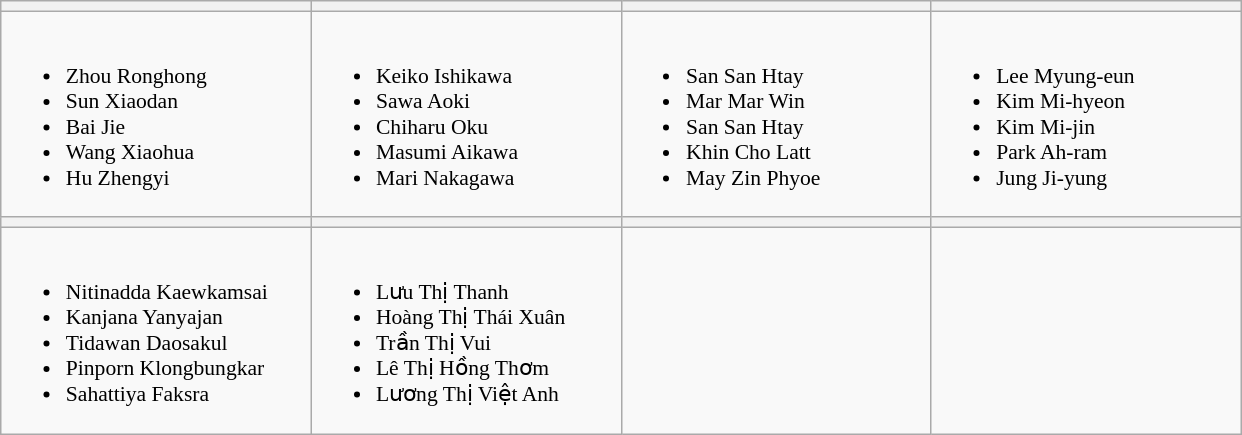<table class="wikitable" style="font-size:90%">
<tr>
<th width=200></th>
<th width=200></th>
<th width=200></th>
<th width=200></th>
</tr>
<tr>
<td valign=top><br><ul><li>Zhou Ronghong</li><li>Sun Xiaodan</li><li>Bai Jie</li><li>Wang Xiaohua</li><li>Hu Zhengyi</li></ul></td>
<td valign=top><br><ul><li>Keiko Ishikawa</li><li>Sawa Aoki</li><li>Chiharu Oku</li><li>Masumi Aikawa</li><li>Mari Nakagawa</li></ul></td>
<td valign=top><br><ul><li>San San Htay</li><li>Mar Mar Win</li><li>San San Htay</li><li>Khin Cho Latt</li><li>May Zin Phyoe</li></ul></td>
<td valign=top><br><ul><li>Lee Myung-eun</li><li>Kim Mi-hyeon</li><li>Kim Mi-jin</li><li>Park Ah-ram</li><li>Jung Ji-yung</li></ul></td>
</tr>
<tr>
<th></th>
<th></th>
<th></th>
<th></th>
</tr>
<tr>
<td valign=top><br><ul><li>Nitinadda Kaewkamsai</li><li>Kanjana Yanyajan</li><li>Tidawan Daosakul</li><li>Pinporn Klongbungkar</li><li>Sahattiya Faksra</li></ul></td>
<td valign=top><br><ul><li>Lưu Thị Thanh</li><li>Hoàng Thị Thái Xuân</li><li>Trần Thị Vui</li><li>Lê Thị Hồng Thơm</li><li>Lương Thị Việt Anh</li></ul></td>
<td valign=top></td>
<td valign=top></td>
</tr>
</table>
